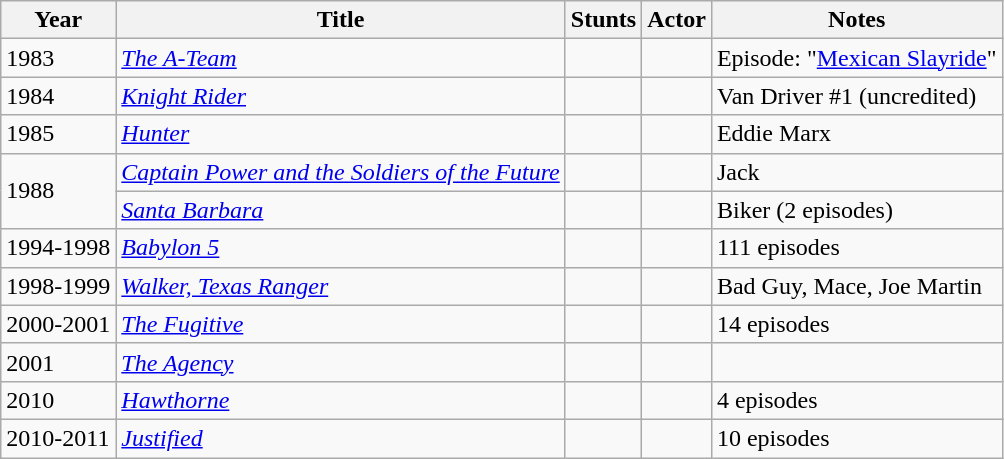<table class="wikitable">
<tr>
<th>Year</th>
<th>Title</th>
<th>Stunts</th>
<th>Actor</th>
<th>Notes</th>
</tr>
<tr>
<td>1983</td>
<td><em><a href='#'>The A-Team</a></em></td>
<td></td>
<td></td>
<td>Episode: "<a href='#'>Mexican Slayride</a>"</td>
</tr>
<tr>
<td>1984</td>
<td><em><a href='#'>Knight Rider</a></em></td>
<td></td>
<td></td>
<td>Van Driver #1 (uncredited)</td>
</tr>
<tr>
<td>1985</td>
<td><em><a href='#'>Hunter</a></em></td>
<td></td>
<td></td>
<td>Eddie Marx</td>
</tr>
<tr>
<td rowspan="2">1988</td>
<td><em><a href='#'>Captain Power and the Soldiers of the Future</a></em></td>
<td></td>
<td></td>
<td>Jack</td>
</tr>
<tr>
<td><em><a href='#'>Santa Barbara</a></em></td>
<td></td>
<td></td>
<td>Biker (2 episodes)</td>
</tr>
<tr>
<td>1994-1998</td>
<td><em><a href='#'>Babylon 5</a></em></td>
<td></td>
<td></td>
<td>111 episodes</td>
</tr>
<tr>
<td>1998-1999</td>
<td><em><a href='#'>Walker, Texas Ranger</a></em></td>
<td></td>
<td></td>
<td>Bad Guy, Mace, Joe Martin</td>
</tr>
<tr>
<td>2000-2001</td>
<td><em><a href='#'>The Fugitive</a></em></td>
<td></td>
<td></td>
<td>14 episodes</td>
</tr>
<tr>
<td>2001</td>
<td><em><a href='#'>The Agency</a></em></td>
<td></td>
<td></td>
<td></td>
</tr>
<tr>
<td>2010</td>
<td><em><a href='#'>Hawthorne</a></em></td>
<td></td>
<td></td>
<td>4 episodes</td>
</tr>
<tr>
<td>2010-2011</td>
<td><em><a href='#'>Justified</a></em></td>
<td></td>
<td></td>
<td>10 episodes</td>
</tr>
</table>
